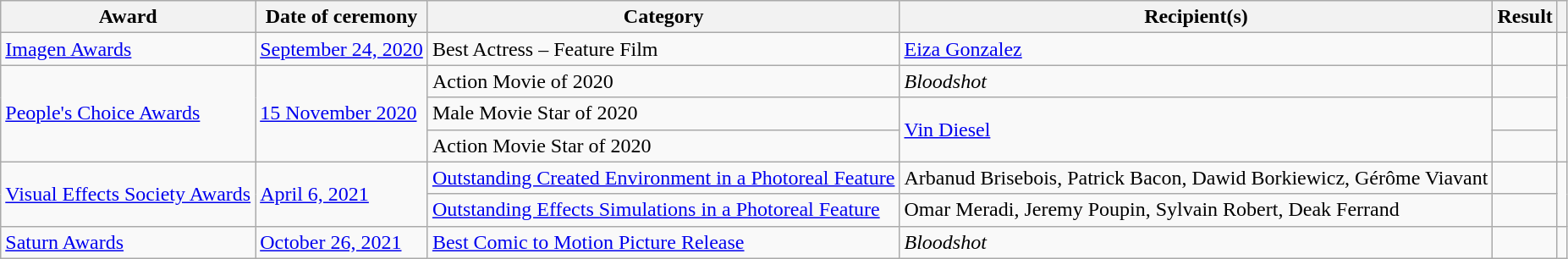<table class="wikitable sortable plainrowheaders">
<tr>
<th scope="col">Award</th>
<th scope="col">Date of ceremony</th>
<th scope="col">Category</th>
<th scope="col">Recipient(s)</th>
<th scope="col">Result</th>
<th scope="col" class="unsortable"></th>
</tr>
<tr>
<td><a href='#'>Imagen Awards</a></td>
<td><a href='#'>September 24, 2020</a></td>
<td>Best Actress – Feature Film</td>
<td><a href='#'>Eiza Gonzalez</a></td>
<td></td>
<td></td>
</tr>
<tr>
<td rowspan="3"><a href='#'>People's Choice Awards</a></td>
<td rowspan="3"><a href='#'>15 November 2020</a></td>
<td>Action Movie of 2020</td>
<td><em>Bloodshot</em></td>
<td></td>
<td rowspan="3"></td>
</tr>
<tr>
<td>Male Movie Star of 2020</td>
<td rowspan="2"><a href='#'>Vin Diesel</a></td>
<td></td>
</tr>
<tr>
<td>Action Movie Star of 2020</td>
<td></td>
</tr>
<tr>
<td rowspan="2"><a href='#'>Visual Effects Society Awards</a></td>
<td rowspan="2"><a href='#'>April 6, 2021</a></td>
<td><a href='#'>Outstanding Created Environment in a Photoreal Feature</a></td>
<td>Arbanud Brisebois, Patrick Bacon, Dawid Borkiewicz, Gérôme Viavant </td>
<td></td>
<td rowspan="2"></td>
</tr>
<tr>
<td><a href='#'>Outstanding Effects Simulations in a Photoreal Feature</a></td>
<td>Omar Meradi, Jeremy Poupin, Sylvain Robert, Deak Ferrand</td>
<td></td>
</tr>
<tr>
<td><a href='#'>Saturn Awards</a></td>
<td><a href='#'>October 26, 2021</a></td>
<td><a href='#'>Best Comic to Motion Picture Release</a></td>
<td><em>Bloodshot</em></td>
<td></td>
<td></td>
</tr>
</table>
